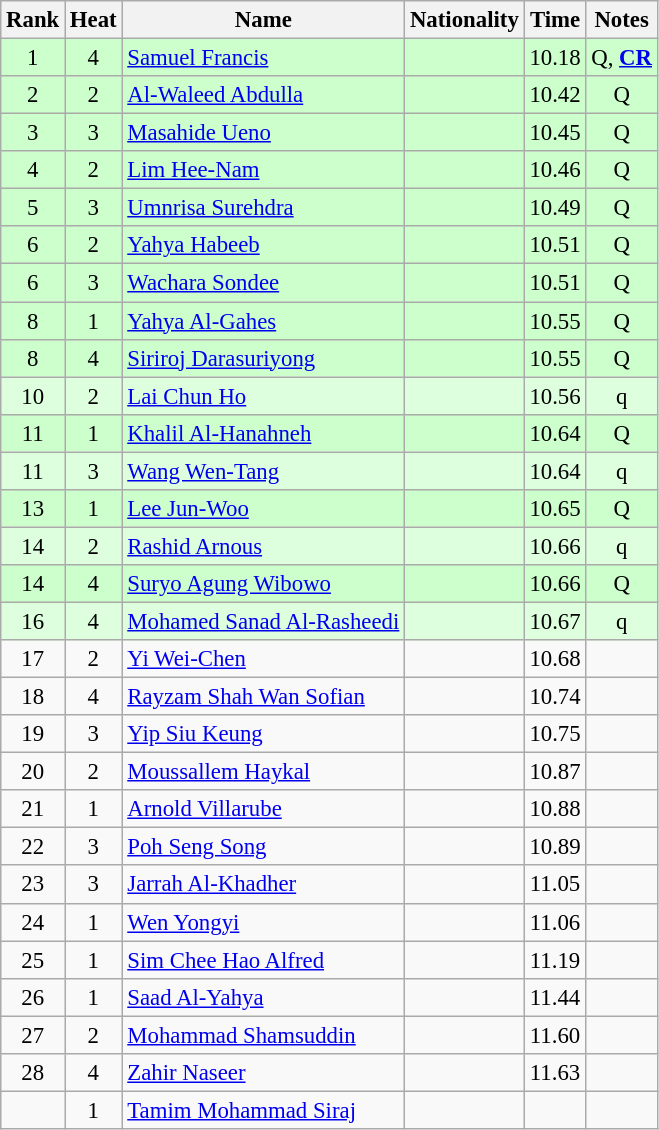<table class="wikitable sortable" style="text-align:center; font-size:95%">
<tr>
<th>Rank</th>
<th>Heat</th>
<th>Name</th>
<th>Nationality</th>
<th>Time</th>
<th>Notes</th>
</tr>
<tr bgcolor=ccffcc>
<td>1</td>
<td>4</td>
<td align=left><a href='#'>Samuel Francis</a></td>
<td align=left></td>
<td>10.18</td>
<td>Q, <strong><a href='#'>CR</a></strong></td>
</tr>
<tr bgcolor=ccffcc>
<td>2</td>
<td>2</td>
<td align=left><a href='#'>Al-Waleed Abdulla</a></td>
<td align=left></td>
<td>10.42</td>
<td>Q</td>
</tr>
<tr bgcolor=ccffcc>
<td>3</td>
<td>3</td>
<td align=left><a href='#'>Masahide Ueno</a></td>
<td align=left></td>
<td>10.45</td>
<td>Q</td>
</tr>
<tr bgcolor=ccffcc>
<td>4</td>
<td>2</td>
<td align=left><a href='#'>Lim Hee-Nam</a></td>
<td align=left></td>
<td>10.46</td>
<td>Q</td>
</tr>
<tr bgcolor=ccffcc>
<td>5</td>
<td>3</td>
<td align=left><a href='#'>Umnrisa Surehdra</a></td>
<td align=left></td>
<td>10.49</td>
<td>Q</td>
</tr>
<tr bgcolor=ccffcc>
<td>6</td>
<td>2</td>
<td align=left><a href='#'>Yahya Habeeb</a></td>
<td align=left></td>
<td>10.51</td>
<td>Q</td>
</tr>
<tr bgcolor=ccffcc>
<td>6</td>
<td>3</td>
<td align=left><a href='#'>Wachara Sondee</a></td>
<td align=left></td>
<td>10.51</td>
<td>Q</td>
</tr>
<tr bgcolor=ccffcc>
<td>8</td>
<td>1</td>
<td align=left><a href='#'>Yahya Al-Gahes</a></td>
<td align=left></td>
<td>10.55</td>
<td>Q</td>
</tr>
<tr bgcolor=ccffcc>
<td>8</td>
<td>4</td>
<td align=left><a href='#'>Siriroj Darasuriyong</a></td>
<td align=left></td>
<td>10.55</td>
<td>Q</td>
</tr>
<tr bgcolor=ddffdd>
<td>10</td>
<td>2</td>
<td align=left><a href='#'>Lai Chun Ho</a></td>
<td align=left></td>
<td>10.56</td>
<td>q</td>
</tr>
<tr bgcolor=ccffcc>
<td>11</td>
<td>1</td>
<td align=left><a href='#'>Khalil Al-Hanahneh</a></td>
<td align=left></td>
<td>10.64</td>
<td>Q</td>
</tr>
<tr bgcolor=ddffdd>
<td>11</td>
<td>3</td>
<td align=left><a href='#'>Wang Wen-Tang</a></td>
<td align=left></td>
<td>10.64</td>
<td>q</td>
</tr>
<tr bgcolor=ccffcc>
<td>13</td>
<td>1</td>
<td align=left><a href='#'>Lee Jun-Woo</a></td>
<td align=left></td>
<td>10.65</td>
<td>Q</td>
</tr>
<tr bgcolor=ddffdd>
<td>14</td>
<td>2</td>
<td align=left><a href='#'>Rashid Arnous</a></td>
<td align=left></td>
<td>10.66</td>
<td>q</td>
</tr>
<tr bgcolor=ccffcc>
<td>14</td>
<td>4</td>
<td align=left><a href='#'>Suryo Agung Wibowo</a></td>
<td align=left></td>
<td>10.66</td>
<td>Q</td>
</tr>
<tr bgcolor=ddffdd>
<td>16</td>
<td>4</td>
<td align=left><a href='#'>Mohamed Sanad Al-Rasheedi</a></td>
<td align=left></td>
<td>10.67</td>
<td>q</td>
</tr>
<tr>
<td>17</td>
<td>2</td>
<td align=left><a href='#'>Yi Wei-Chen</a></td>
<td align=left></td>
<td>10.68</td>
<td></td>
</tr>
<tr>
<td>18</td>
<td>4</td>
<td align=left><a href='#'>Rayzam Shah Wan Sofian</a></td>
<td align=left></td>
<td>10.74</td>
<td></td>
</tr>
<tr>
<td>19</td>
<td>3</td>
<td align=left><a href='#'>Yip Siu Keung</a></td>
<td align=left></td>
<td>10.75</td>
<td></td>
</tr>
<tr>
<td>20</td>
<td>2</td>
<td align=left><a href='#'>Moussallem Haykal</a></td>
<td align=left></td>
<td>10.87</td>
<td></td>
</tr>
<tr>
<td>21</td>
<td>1</td>
<td align=left><a href='#'>Arnold Villarube</a></td>
<td align=left></td>
<td>10.88</td>
<td></td>
</tr>
<tr>
<td>22</td>
<td>3</td>
<td align=left><a href='#'>Poh Seng Song</a></td>
<td align=left></td>
<td>10.89</td>
<td></td>
</tr>
<tr>
<td>23</td>
<td>3</td>
<td align=left><a href='#'>Jarrah Al-Khadher</a></td>
<td align=left></td>
<td>11.05</td>
<td></td>
</tr>
<tr>
<td>24</td>
<td>1</td>
<td align=left><a href='#'>Wen Yongyi</a></td>
<td align=left></td>
<td>11.06</td>
<td></td>
</tr>
<tr>
<td>25</td>
<td>1</td>
<td align=left><a href='#'>Sim Chee Hao Alfred</a></td>
<td align=left></td>
<td>11.19</td>
<td></td>
</tr>
<tr>
<td>26</td>
<td>1</td>
<td align=left><a href='#'>Saad Al-Yahya</a></td>
<td align=left></td>
<td>11.44</td>
<td></td>
</tr>
<tr>
<td>27</td>
<td>2</td>
<td align=left><a href='#'>Mohammad Shamsuddin</a></td>
<td align=left></td>
<td>11.60</td>
<td></td>
</tr>
<tr>
<td>28</td>
<td>4</td>
<td align=left><a href='#'>Zahir Naseer</a></td>
<td align=left></td>
<td>11.63</td>
<td></td>
</tr>
<tr>
<td></td>
<td>1</td>
<td align=left><a href='#'>Tamim Mohammad Siraj</a></td>
<td align=left></td>
<td></td>
<td></td>
</tr>
</table>
